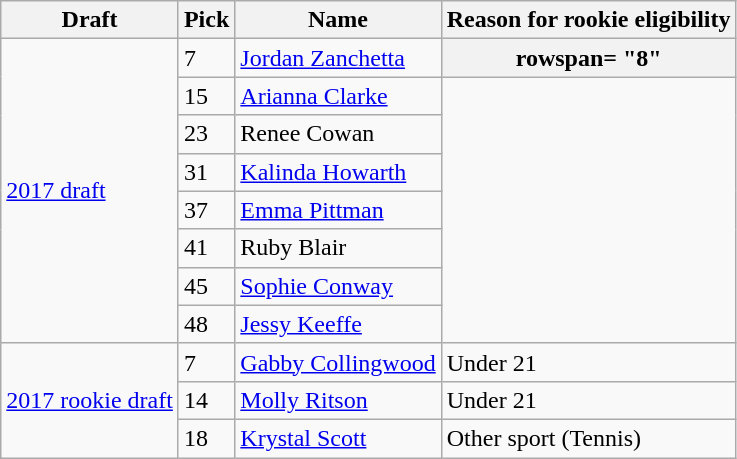<table class="wikitable plainrowheaders">
<tr>
<th scope="col"><strong>Draft</strong></th>
<th scope="col"><strong>Pick</strong></th>
<th scope="col"><strong>Name</strong></th>
<th scope="col"><strong>Reason for rookie eligibility</strong></th>
</tr>
<tr>
<th rowspan= "8" style="font-weight: normal; background: #F9F9F9; text-align: left;"><a href='#'>2017 draft</a></th>
<td>7</td>
<td><a href='#'>Jordan Zanchetta</a></td>
<th>rowspan= "8" </th>
</tr>
<tr>
<td>15</td>
<td><a href='#'>Arianna Clarke</a></td>
</tr>
<tr>
<td>23</td>
<td>Renee Cowan</td>
</tr>
<tr>
<td>31</td>
<td><a href='#'>Kalinda Howarth</a></td>
</tr>
<tr>
<td>37</td>
<td><a href='#'>Emma Pittman</a></td>
</tr>
<tr>
<td>41</td>
<td>Ruby Blair</td>
</tr>
<tr>
<td>45</td>
<td><a href='#'>Sophie Conway</a></td>
</tr>
<tr>
<td>48</td>
<td><a href='#'>Jessy Keeffe</a></td>
</tr>
<tr>
<th rowspan= "3" style="font-weight: normal; background: #F9F9F9; text-align: left;"><a href='#'>2017 rookie draft</a></th>
<td>7</td>
<td><a href='#'>Gabby Collingwood</a></td>
<td>Under 21</td>
</tr>
<tr>
<td>14</td>
<td><a href='#'>Molly Ritson</a></td>
<td>Under 21</td>
</tr>
<tr>
<td>18</td>
<td><a href='#'>Krystal Scott</a></td>
<td>Other sport (Tennis)</td>
</tr>
</table>
